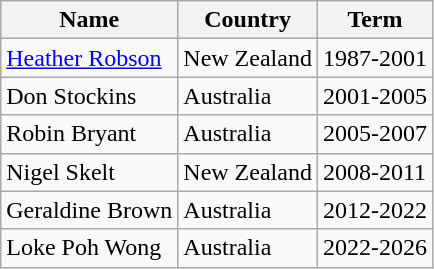<table class="wikitable">
<tr>
<th>Name</th>
<th>Country</th>
<th>Term</th>
</tr>
<tr>
<td><a href='#'>Heather Robson</a></td>
<td>New Zealand</td>
<td>1987-2001</td>
</tr>
<tr>
<td>Don Stockins</td>
<td>Australia</td>
<td>2001-2005</td>
</tr>
<tr>
<td>Robin Bryant</td>
<td>Australia</td>
<td>2005-2007</td>
</tr>
<tr>
<td>Nigel Skelt</td>
<td>New Zealand</td>
<td>2008-2011</td>
</tr>
<tr>
<td>Geraldine Brown</td>
<td>Australia</td>
<td>2012-2022</td>
</tr>
<tr>
<td>Loke Poh Wong</td>
<td>Australia</td>
<td>2022-2026</td>
</tr>
</table>
